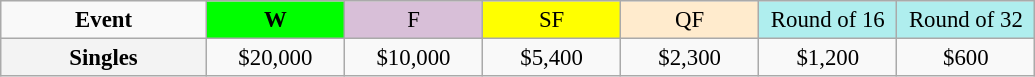<table class=wikitable style=font-size:95%;text-align:center>
<tr>
<td style="width:130px"><strong>Event</strong></td>
<td style="width:85px; background:lime"><strong>W</strong></td>
<td style="width:85px; background:thistle">F</td>
<td style="width:85px; background:#ffff00">SF</td>
<td style="width:85px; background:#ffebcd">QF</td>
<td style="width:85px; background:#afeeee">Round of 16</td>
<td style="width:85px; background:#afeeee">Round of 32</td>
</tr>
<tr>
<th style=background:#f3f3f3>Singles </th>
<td>$20,000</td>
<td>$10,000</td>
<td>$5,400</td>
<td>$2,300</td>
<td>$1,200</td>
<td>$600</td>
</tr>
</table>
